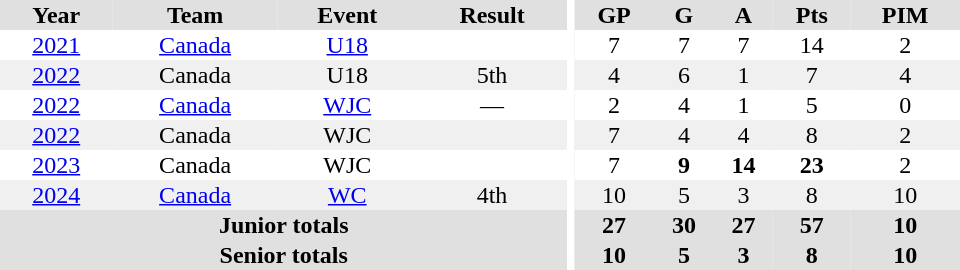<table border="0" cellpadding="1" cellspacing="0" ID="Table3" style="text-align:center; width:40em">
<tr bgcolor="#e0e0e0">
<th>Year</th>
<th>Team</th>
<th>Event</th>
<th>Result</th>
<th rowspan="99" bgcolor="#ffffff"></th>
<th>GP</th>
<th>G</th>
<th>A</th>
<th>Pts</th>
<th>PIM</th>
</tr>
<tr>
<td><a href='#'>2021</a></td>
<td><a href='#'>Canada</a></td>
<td><a href='#'>U18</a></td>
<td></td>
<td>7</td>
<td>7</td>
<td>7</td>
<td>14</td>
<td>2</td>
</tr>
<tr bgcolor="#f0f0f0">
<td><a href='#'>2022</a></td>
<td>Canada</td>
<td>U18</td>
<td>5th</td>
<td>4</td>
<td>6</td>
<td>1</td>
<td>7</td>
<td>4</td>
</tr>
<tr>
<td><a href='#'>2022</a></td>
<td><a href='#'>Canada</a></td>
<td><a href='#'>WJC</a></td>
<td>—</td>
<td>2</td>
<td>4</td>
<td>1</td>
<td>5</td>
<td>0</td>
</tr>
<tr bgcolor="#f0f0f0">
<td><a href='#'>2022</a></td>
<td>Canada</td>
<td>WJC</td>
<td></td>
<td>7</td>
<td>4</td>
<td>4</td>
<td>8</td>
<td>2</td>
</tr>
<tr>
<td><a href='#'>2023</a></td>
<td>Canada</td>
<td>WJC</td>
<td></td>
<td>7</td>
<td><strong>9</strong></td>
<td><strong>14</strong></td>
<td><strong>23</strong></td>
<td>2</td>
</tr>
<tr bgcolor="#f0f0f0">
<td><a href='#'>2024</a></td>
<td><a href='#'>Canada</a></td>
<td><a href='#'>WC</a></td>
<td>4th</td>
<td>10</td>
<td>5</td>
<td>3</td>
<td>8</td>
<td>10</td>
</tr>
<tr bgcolor="#e0e0e0">
<th colspan="4">Junior totals</th>
<th>27</th>
<th>30</th>
<th>27</th>
<th>57</th>
<th>10</th>
</tr>
<tr bgcolor="#e0e0e0">
<th colspan="4">Senior totals</th>
<th>10</th>
<th>5</th>
<th>3</th>
<th>8</th>
<th>10</th>
</tr>
</table>
